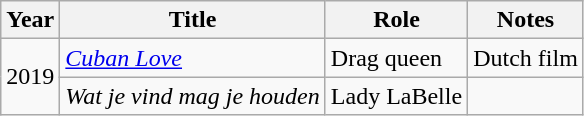<table class="wikitable sortable">
<tr>
<th>Year</th>
<th>Title</th>
<th>Role</th>
<th class="unsortable">Notes</th>
</tr>
<tr>
<td rowspan="2">2019</td>
<td><em><a href='#'>Cuban Love</a></em></td>
<td>Drag queen</td>
<td>Dutch film</td>
</tr>
<tr>
<td><em>Wat je vind mag je houden</em></td>
<td>Lady LaBelle</td>
<td></td>
</tr>
</table>
